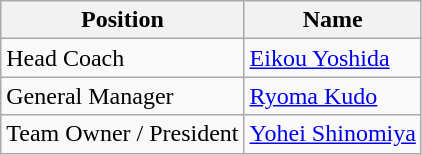<table class="wikitable">
<tr>
<th>Position</th>
<th>Name</th>
</tr>
<tr>
<td>Head Coach</td>
<td><a href='#'>Eikou Yoshida</a></td>
</tr>
<tr>
<td>General Manager</td>
<td><a href='#'>Ryoma Kudo</a></td>
</tr>
<tr>
<td>Team Owner / President</td>
<td><a href='#'>Yohei Shinomiya</a></td>
</tr>
</table>
